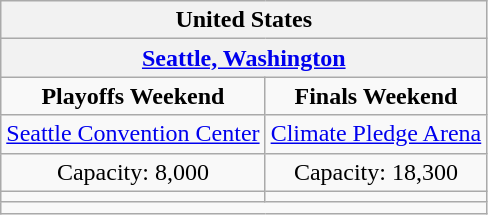<table class="wikitable" style="text-align:center;">
<tr>
<th colspan="2">United States</th>
</tr>
<tr>
<th colspan="2"><a href='#'>Seattle, Washington</a></th>
</tr>
<tr>
<td><strong>Playoffs Weekend</strong></td>
<td><strong>Finals Weekend</strong></td>
</tr>
<tr>
<td><a href='#'>Seattle Convention Center</a></td>
<td><a href='#'>Climate Pledge Arena</a></td>
</tr>
<tr>
<td>Capacity: 8,000</td>
<td>Capacity: 18,300</td>
</tr>
<tr>
<td></td>
<td></td>
</tr>
<tr>
<td colspan="2"></td>
</tr>
</table>
